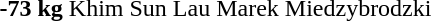<table>
<tr>
<th scope=row rowspan=2>-73 kg</th>
<td rowspan=2> Khim Sun Lau</td>
<td rowspan=2> Marek Miedzybrodzki</td>
<td></td>
</tr>
<tr>
<td></td>
</tr>
<tr>
</tr>
</table>
